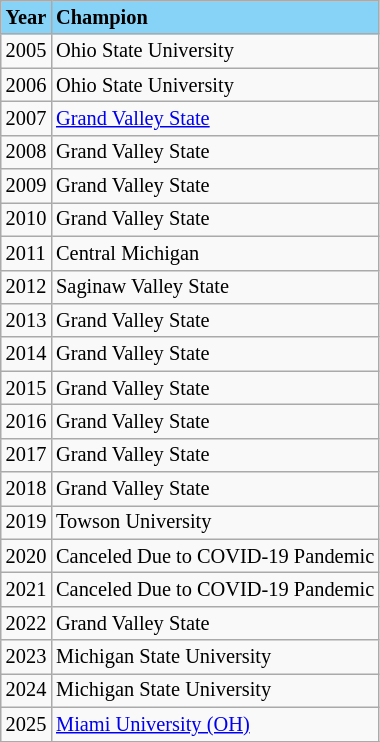<table class="wikitable" style="font-size:85%;">
<tr ! style="background-color: #87D3F8;">
<td><strong>Year</strong></td>
<td><strong>Champion</strong></td>
</tr>
<tr --->
<td>2005</td>
<td>Ohio State University</td>
</tr>
<tr --->
<td>2006</td>
<td>Ohio State University</td>
</tr>
<tr --->
<td>2007</td>
<td><a href='#'>Grand Valley State</a></td>
</tr>
<tr --->
<td>2008</td>
<td>Grand Valley State</td>
</tr>
<tr --->
<td>2009</td>
<td>Grand Valley State</td>
</tr>
<tr --->
<td>2010</td>
<td>Grand Valley State</td>
</tr>
<tr --->
<td>2011</td>
<td>Central Michigan</td>
</tr>
<tr --->
<td>2012</td>
<td>Saginaw Valley State</td>
</tr>
<tr --->
<td>2013</td>
<td>Grand Valley State</td>
</tr>
<tr --->
<td>2014</td>
<td>Grand Valley State</td>
</tr>
<tr --->
<td>2015</td>
<td>Grand Valley State</td>
</tr>
<tr --->
<td>2016</td>
<td>Grand Valley State</td>
</tr>
<tr --->
<td>2017</td>
<td>Grand Valley State</td>
</tr>
<tr --->
<td>2018</td>
<td>Grand Valley State</td>
</tr>
<tr --->
<td>2019</td>
<td>Towson University</td>
</tr>
<tr --->
<td>2020</td>
<td>Canceled Due to COVID-19 Pandemic</td>
</tr>
<tr --->
<td>2021</td>
<td>Canceled Due to COVID-19 Pandemic</td>
</tr>
<tr --->
<td>2022</td>
<td>Grand Valley State</td>
</tr>
<tr --->
<td>2023</td>
<td>Michigan State University</td>
</tr>
<tr --->
<td>2024</td>
<td>Michigan State University</td>
</tr>
<tr --->
<td>2025</td>
<td><a href='#'>Miami University (OH)</a></td>
</tr>
<tr --->
</tr>
</table>
